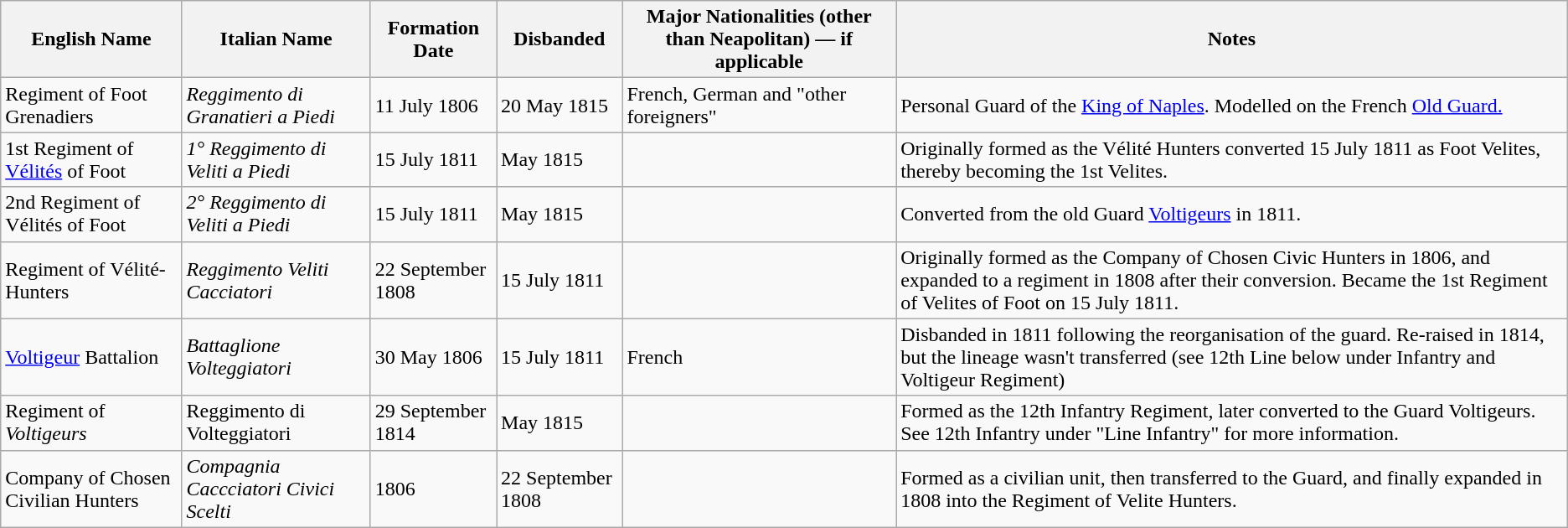<table class="wikitable sortable">
<tr>
<th>English Name</th>
<th>Italian Name</th>
<th>Formation Date</th>
<th>Disbanded</th>
<th>Major Nationalities (other than Neapolitan) — if applicable</th>
<th>Notes</th>
</tr>
<tr>
<td>Regiment of Foot Grenadiers</td>
<td><em>Reggimento di Granatieri a Piedi</em></td>
<td>11 July 1806</td>
<td>20 May 1815</td>
<td>French, German and "other foreigners"</td>
<td>Personal Guard of the <a href='#'>King of Naples</a>. Modelled on the French <a href='#'>Old Guard.</a></td>
</tr>
<tr>
<td>1st Regiment of <a href='#'>Vélités</a> of Foot</td>
<td><em>1° Reggimento  di Veliti a Piedi</em></td>
<td>15 July 1811</td>
<td>May 1815</td>
<td></td>
<td>Originally formed as the Vélité Hunters converted 15 July 1811 as Foot Velites, thereby becoming the 1st Velites.</td>
</tr>
<tr>
<td>2nd Regiment of Vélités of Foot</td>
<td><em>2° Reggimento di Veliti a Piedi</em></td>
<td>15 July 1811</td>
<td>May 1815</td>
<td></td>
<td>Converted from the old Guard <a href='#'>Voltigeurs</a> in 1811.</td>
</tr>
<tr>
<td>Regiment of Vélité-Hunters</td>
<td><em>Reggimento Veliti Cacciatori</em></td>
<td>22 September 1808</td>
<td>15 July 1811</td>
<td></td>
<td>Originally formed as the Company of Chosen Civic Hunters in 1806, and expanded to a regiment in 1808 after their conversion.  Became the 1st Regiment of Velites of Foot on 15 July 1811.</td>
</tr>
<tr>
<td><a href='#'>Voltigeur</a> Battalion</td>
<td><em>Battaglione Volteggiatori</em></td>
<td>30 May 1806</td>
<td>15 July 1811</td>
<td>French</td>
<td>Disbanded in 1811 following the reorganisation of the guard.  Re-raised in 1814, but the lineage wasn't transferred (see 12th Line below under Infantry and Voltigeur Regiment)</td>
</tr>
<tr>
<td>Regiment of <em>Voltigeurs</em></td>
<td>Reggimento di Volteggiatori</td>
<td>29 September 1814</td>
<td>May 1815</td>
<td></td>
<td>Formed as the 12th Infantry Regiment, later converted to the Guard Voltigeurs.  See 12th Infantry under "Line Infantry" for more information.</td>
</tr>
<tr>
<td>Company of Chosen Civilian Hunters</td>
<td><em>Compagnia Caccciatori Civici Scelti</em></td>
<td>1806</td>
<td>22 September 1808</td>
<td></td>
<td>Formed as a civilian unit, then transferred to the Guard, and finally expanded in 1808 into the Regiment of Velite Hunters.</td>
</tr>
</table>
